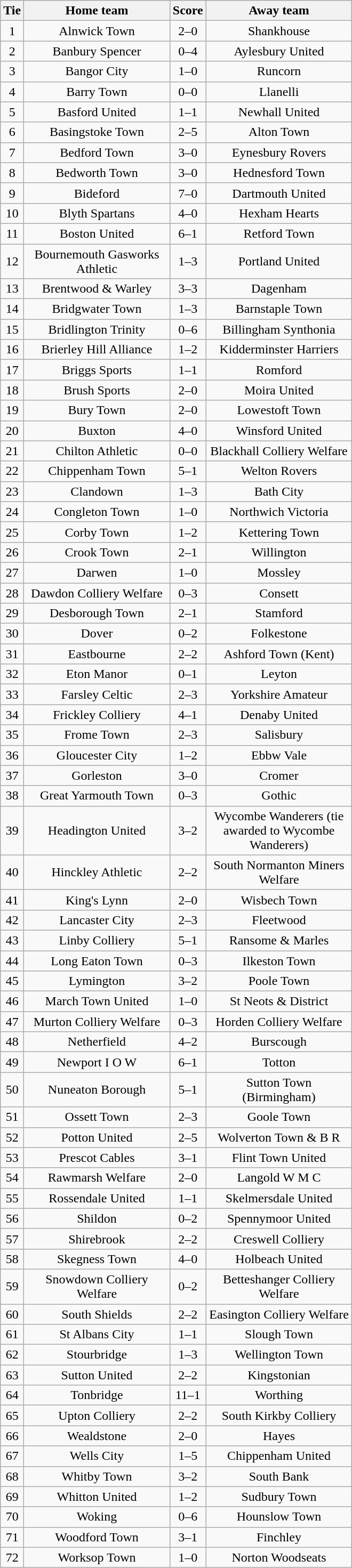<table class="wikitable" style="text-align:center;">
<tr>
<th width=20>Tie</th>
<th width=175>Home team</th>
<th width=20>Score</th>
<th width=175>Away team</th>
</tr>
<tr>
<td>1</td>
<td>Alnwick Town</td>
<td>2–0</td>
<td>Shankhouse</td>
</tr>
<tr>
<td>2</td>
<td>Banbury Spencer</td>
<td>0–4</td>
<td>Aylesbury United</td>
</tr>
<tr>
<td>3</td>
<td>Bangor City</td>
<td>1–0</td>
<td>Runcorn</td>
</tr>
<tr>
<td>4</td>
<td>Barry Town</td>
<td>0–0</td>
<td>Llanelli</td>
</tr>
<tr>
<td>5</td>
<td>Basford United</td>
<td>1–1</td>
<td>Newhall United</td>
</tr>
<tr>
<td>6</td>
<td>Basingstoke Town</td>
<td>2–5</td>
<td>Alton Town</td>
</tr>
<tr>
<td>7</td>
<td>Bedford Town</td>
<td>3–0</td>
<td>Eynesbury Rovers</td>
</tr>
<tr>
<td>8</td>
<td>Bedworth Town</td>
<td>3–0</td>
<td>Hednesford Town</td>
</tr>
<tr>
<td>9</td>
<td>Bideford</td>
<td>7–0</td>
<td>Dartmouth United</td>
</tr>
<tr>
<td>10</td>
<td>Blyth Spartans</td>
<td>4–0</td>
<td>Hexham Hearts</td>
</tr>
<tr>
<td>11</td>
<td>Boston United</td>
<td>6–1</td>
<td>Retford Town</td>
</tr>
<tr>
<td>12</td>
<td>Bournemouth Gasworks Athletic</td>
<td>1–3</td>
<td>Portland United</td>
</tr>
<tr>
<td>13</td>
<td>Brentwood & Warley</td>
<td>3–3</td>
<td>Dagenham</td>
</tr>
<tr>
<td>14</td>
<td>Bridgwater Town</td>
<td>1–3</td>
<td>Barnstaple Town</td>
</tr>
<tr>
<td>15</td>
<td>Bridlington Trinity</td>
<td>0–6</td>
<td>Billingham Synthonia</td>
</tr>
<tr>
<td>16</td>
<td>Brierley Hill Alliance</td>
<td>1–2</td>
<td>Kidderminster Harriers</td>
</tr>
<tr>
<td>17</td>
<td>Briggs Sports</td>
<td>1–1</td>
<td>Romford</td>
</tr>
<tr>
<td>18</td>
<td>Brush Sports</td>
<td>2–0</td>
<td>Moira United</td>
</tr>
<tr>
<td>19</td>
<td>Bury Town</td>
<td>2–0</td>
<td>Lowestoft Town</td>
</tr>
<tr>
<td>20</td>
<td>Buxton</td>
<td>4–0</td>
<td>Winsford United</td>
</tr>
<tr>
<td>21</td>
<td>Chilton Athletic</td>
<td>0–0</td>
<td>Blackhall Colliery Welfare</td>
</tr>
<tr>
<td>22</td>
<td>Chippenham Town</td>
<td>5–1</td>
<td>Welton Rovers</td>
</tr>
<tr>
<td>23</td>
<td>Clandown</td>
<td>1–3</td>
<td>Bath City</td>
</tr>
<tr>
<td>24</td>
<td>Congleton Town</td>
<td>1–0</td>
<td>Northwich Victoria</td>
</tr>
<tr>
<td>25</td>
<td>Corby Town</td>
<td>1–2</td>
<td>Kettering Town</td>
</tr>
<tr>
<td>26</td>
<td>Crook Town</td>
<td>2–1</td>
<td>Willington</td>
</tr>
<tr>
<td>27</td>
<td>Darwen</td>
<td>1–0</td>
<td>Mossley</td>
</tr>
<tr>
<td>28</td>
<td>Dawdon Colliery Welfare</td>
<td>0–3</td>
<td>Consett</td>
</tr>
<tr>
<td>29</td>
<td>Desborough Town</td>
<td>2–1</td>
<td>Stamford</td>
</tr>
<tr>
<td>30</td>
<td>Dover</td>
<td>0–2</td>
<td>Folkestone</td>
</tr>
<tr>
<td>31</td>
<td>Eastbourne</td>
<td>2–2</td>
<td>Ashford Town (Kent)</td>
</tr>
<tr>
<td>32</td>
<td>Eton Manor</td>
<td>0–1</td>
<td>Leyton</td>
</tr>
<tr>
<td>33</td>
<td>Farsley Celtic</td>
<td>2–3</td>
<td>Yorkshire Amateur</td>
</tr>
<tr>
<td>34</td>
<td>Frickley Colliery</td>
<td>4–1</td>
<td>Denaby United</td>
</tr>
<tr>
<td>35</td>
<td>Frome Town</td>
<td>2–3</td>
<td>Salisbury</td>
</tr>
<tr>
<td>36</td>
<td>Gloucester City</td>
<td>1–2</td>
<td>Ebbw Vale</td>
</tr>
<tr>
<td>37</td>
<td>Gorleston</td>
<td>3–0</td>
<td>Cromer</td>
</tr>
<tr>
<td>38</td>
<td>Great Yarmouth Town</td>
<td>0–3</td>
<td>Gothic</td>
</tr>
<tr>
<td>39</td>
<td>Headington United</td>
<td>3–2</td>
<td>Wycombe Wanderers (tie awarded to Wycombe Wanderers)</td>
</tr>
<tr>
<td>40</td>
<td>Hinckley Athletic</td>
<td>2–2</td>
<td>South Normanton Miners Welfare</td>
</tr>
<tr>
<td>41</td>
<td>King's Lynn</td>
<td>2–0</td>
<td>Wisbech Town</td>
</tr>
<tr>
<td>42</td>
<td>Lancaster City</td>
<td>2–3</td>
<td>Fleetwood</td>
</tr>
<tr>
<td>43</td>
<td>Linby Colliery</td>
<td>5–1</td>
<td>Ransome & Marles</td>
</tr>
<tr>
<td>44</td>
<td>Long Eaton Town</td>
<td>0–3</td>
<td>Ilkeston Town</td>
</tr>
<tr>
<td>45</td>
<td>Lymington</td>
<td>3–2</td>
<td>Poole Town</td>
</tr>
<tr>
<td>46</td>
<td>March Town United</td>
<td>1–0</td>
<td>St Neots & District</td>
</tr>
<tr>
<td>47</td>
<td>Murton Colliery Welfare</td>
<td>0–3</td>
<td>Horden Colliery Welfare</td>
</tr>
<tr>
<td>48</td>
<td>Netherfield</td>
<td>4–2</td>
<td>Burscough</td>
</tr>
<tr>
<td>49</td>
<td>Newport I O W</td>
<td>6–1</td>
<td>Totton</td>
</tr>
<tr>
<td>50</td>
<td>Nuneaton Borough</td>
<td>5–1</td>
<td>Sutton Town (Birmingham)</td>
</tr>
<tr>
<td>51</td>
<td>Ossett Town</td>
<td>2–3</td>
<td>Goole Town</td>
</tr>
<tr>
<td>52</td>
<td>Potton United</td>
<td>2–5</td>
<td>Wolverton Town & B R</td>
</tr>
<tr>
<td>53</td>
<td>Prescot Cables</td>
<td>3–1</td>
<td>Flint Town United</td>
</tr>
<tr>
<td>54</td>
<td>Rawmarsh Welfare</td>
<td>2–0</td>
<td>Langold W M C</td>
</tr>
<tr>
<td>55</td>
<td>Rossendale United</td>
<td>1–1</td>
<td>Skelmersdale United</td>
</tr>
<tr>
<td>56</td>
<td>Shildon</td>
<td>0–2</td>
<td>Spennymoor United</td>
</tr>
<tr>
<td>57</td>
<td>Shirebrook</td>
<td>2–2</td>
<td>Creswell Colliery</td>
</tr>
<tr>
<td>58</td>
<td>Skegness Town</td>
<td>4–0</td>
<td>Holbeach United</td>
</tr>
<tr>
<td>59</td>
<td>Snowdown Colliery Welfare</td>
<td>0–2</td>
<td>Betteshanger Colliery Welfare</td>
</tr>
<tr>
<td>60</td>
<td>South Shields</td>
<td>2–2</td>
<td>Easington Colliery Welfare</td>
</tr>
<tr>
<td>61</td>
<td>St Albans City</td>
<td>1–1</td>
<td>Slough Town</td>
</tr>
<tr>
<td>62</td>
<td>Stourbridge</td>
<td>1–3</td>
<td>Wellington Town</td>
</tr>
<tr>
<td>63</td>
<td>Sutton United</td>
<td>2–2</td>
<td>Kingstonian</td>
</tr>
<tr>
<td>64</td>
<td>Tonbridge</td>
<td>11–1</td>
<td>Worthing</td>
</tr>
<tr>
<td>65</td>
<td>Upton Colliery</td>
<td>2–2</td>
<td>South Kirkby Colliery</td>
</tr>
<tr>
<td>66</td>
<td>Wealdstone</td>
<td>2–0</td>
<td>Hayes</td>
</tr>
<tr>
<td>67</td>
<td>Wells City</td>
<td>1–5</td>
<td>Chippenham United</td>
</tr>
<tr>
<td>68</td>
<td>Whitby Town</td>
<td>3–2</td>
<td>South Bank</td>
</tr>
<tr>
<td>69</td>
<td>Whitton United</td>
<td>1–2</td>
<td>Sudbury Town</td>
</tr>
<tr>
<td>70</td>
<td>Woking</td>
<td>0–6</td>
<td>Hounslow Town</td>
</tr>
<tr>
<td>71</td>
<td>Woodford Town</td>
<td>3–1</td>
<td>Finchley</td>
</tr>
<tr>
<td>72</td>
<td>Worksop Town</td>
<td>1–0</td>
<td>Norton Woodseats</td>
</tr>
</table>
